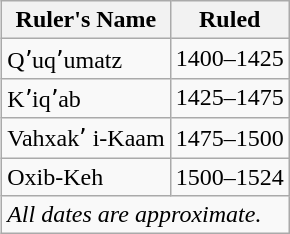<table class="wikitable" style="float:right;margin:.5em"  border="1">
<tr>
<th>Ruler's Name</th>
<th>Ruled</th>
</tr>
<tr>
<td>Qʼuqʼumatz</td>
<td>1400–1425</td>
</tr>
<tr>
<td>Kʼiqʼab</td>
<td>1425–1475</td>
</tr>
<tr>
<td>Vahxakʼ i-Kaam</td>
<td>1475–1500</td>
</tr>
<tr>
<td>Oxib-Keh</td>
<td>1500–1524</td>
</tr>
<tr>
<td colspan="2"><em>All dates are approximate.</em></td>
</tr>
</table>
